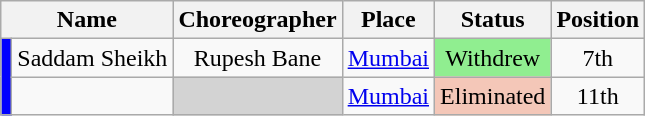<table class="wikitable sortable" style="text-align:center;">
<tr>
<th colspan="2">Name</th>
<th>Choreographer</th>
<th>Place</th>
<th>Status</th>
<th>Position</th>
</tr>
<tr>
<td rowspan="2" bgcolor="blue"></td>
<td>Saddam Sheikh</td>
<td>Rupesh Bane</td>
<td><a href='#'>Mumbai</a></td>
<td style="background:lightgreen;; text-align:center;">Withdrew<br></td>
<td>7th</td>
</tr>
<tr>
<td></td>
<td Bgcolor=lightgrey></td>
<td><a href='#'>Mumbai</a></td>
<td style="background:#f4c7b8;; text-align:center;">Eliminated<br></td>
<td>11th</td>
</tr>
</table>
